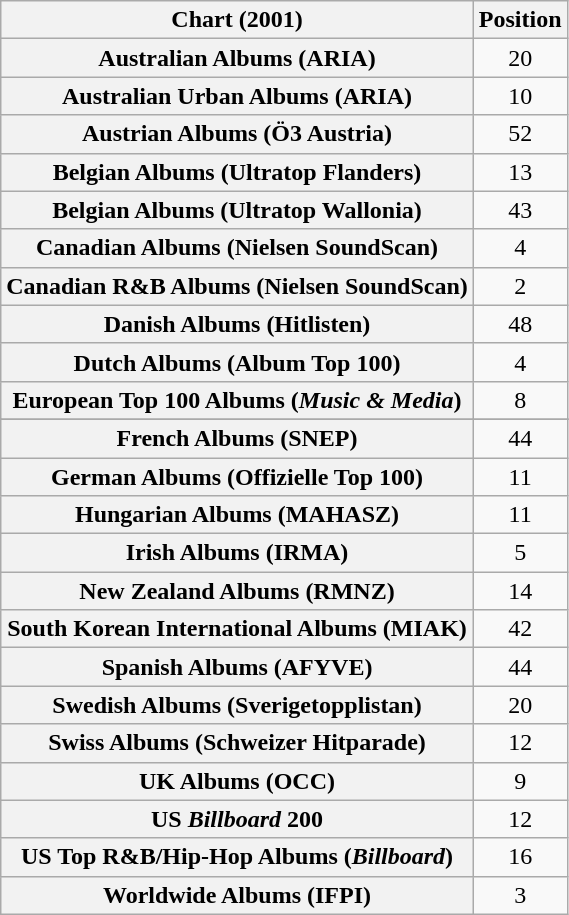<table class="wikitable sortable plainrowheaders" style="text-align:center;">
<tr>
<th scope="col">Chart (2001)</th>
<th scope="col">Position</th>
</tr>
<tr>
<th scope="row">Australian Albums (ARIA)</th>
<td>20</td>
</tr>
<tr>
<th scope="row">Australian Urban Albums (ARIA)</th>
<td>10</td>
</tr>
<tr>
<th scope="row">Austrian Albums (Ö3 Austria)</th>
<td>52</td>
</tr>
<tr>
<th scope="row">Belgian Albums (Ultratop Flanders)</th>
<td>13</td>
</tr>
<tr>
<th scope="row">Belgian Albums (Ultratop Wallonia)</th>
<td>43</td>
</tr>
<tr>
<th scope="row">Canadian Albums (Nielsen SoundScan)</th>
<td>4</td>
</tr>
<tr>
<th scope="row">Canadian R&B Albums (Nielsen SoundScan)</th>
<td>2</td>
</tr>
<tr>
<th scope="row">Danish Albums (Hitlisten)</th>
<td>48</td>
</tr>
<tr>
<th scope="row">Dutch Albums (Album Top 100)</th>
<td>4</td>
</tr>
<tr>
<th scope="row">European Top 100 Albums (<em>Music & Media</em>)</th>
<td>8</td>
</tr>
<tr>
</tr>
<tr>
<th scope="row">French Albums (SNEP)</th>
<td>44</td>
</tr>
<tr>
<th scope="row">German Albums (Offizielle Top 100)</th>
<td>11</td>
</tr>
<tr>
<th scope="row">Hungarian Albums (MAHASZ)</th>
<td>11</td>
</tr>
<tr>
<th scope="row">Irish Albums (IRMA)</th>
<td>5</td>
</tr>
<tr>
<th scope="row">New Zealand Albums (RMNZ)</th>
<td>14</td>
</tr>
<tr>
<th scope="row">South Korean International Albums (MIAK)</th>
<td>42</td>
</tr>
<tr>
<th scope="row">Spanish Albums (AFYVE)</th>
<td>44</td>
</tr>
<tr>
<th scope="row">Swedish Albums (Sverigetopplistan)</th>
<td>20</td>
</tr>
<tr>
<th scope="row">Swiss Albums (Schweizer Hitparade)</th>
<td>12</td>
</tr>
<tr>
<th scope="row">UK Albums (OCC)</th>
<td>9</td>
</tr>
<tr>
<th scope="row">US <em>Billboard</em> 200</th>
<td>12</td>
</tr>
<tr>
<th scope="row">US Top R&B/Hip-Hop Albums (<em>Billboard</em>)</th>
<td>16</td>
</tr>
<tr>
<th scope="row">Worldwide Albums (IFPI)</th>
<td>3</td>
</tr>
</table>
